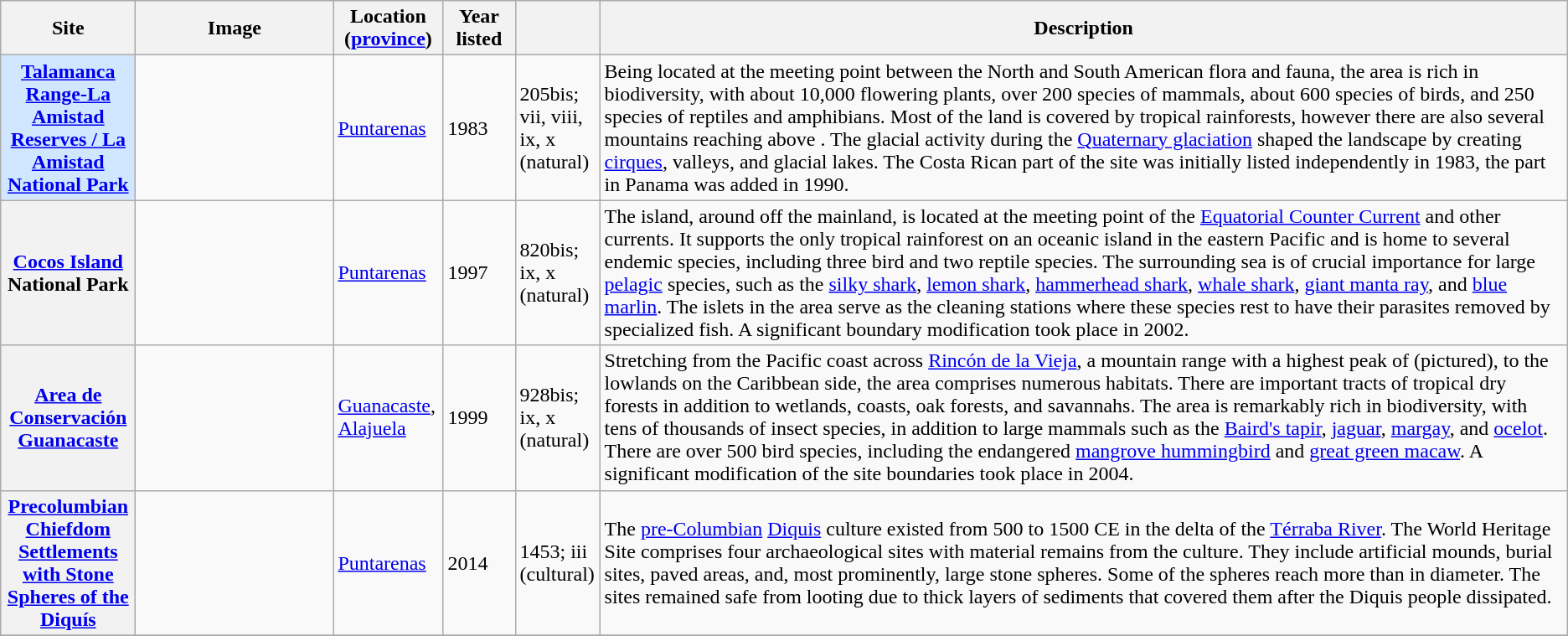<table class="wikitable sortable plainrowheaders">
<tr>
<th style="width:100px;" scope="col">Site</th>
<th class="unsortable"  style="width:150px;" scope="col">Image</th>
<th style="width:80px;" scope="col">Location (<a href='#'>province</a>)</th>
<th style="width:50px;" scope="col">Year listed</th>
<th style="width:60px;" scope="col" data-sort-type="number"></th>
<th scope="col" class="unsortable">Description</th>
</tr>
<tr>
<th scope="row" style="background:#D0E7FF;"><a href='#'>Talamanca Range-La Amistad Reserves / La Amistad National Park</a></th>
<td></td>
<td><a href='#'>Puntarenas</a></td>
<td>1983</td>
<td>205bis; vii, viii, ix, x (natural)</td>
<td>Being located at the meeting point between the North and South American flora and fauna, the area is rich in biodiversity, with about 10,000 flowering plants, over 200 species of mammals, about 600 species of birds, and 250 species of reptiles and amphibians. Most of the land is covered by tropical rainforests, however there are also several mountains reaching above . The glacial activity during the <a href='#'>Quaternary glaciation</a> shaped the landscape by creating <a href='#'>cirques</a>, valleys, and glacial lakes. The Costa Rican part of the site was initially listed independently in 1983, the part in Panama was added in 1990.</td>
</tr>
<tr>
<th scope="row"><a href='#'>Cocos Island</a> National Park</th>
<td></td>
<td><a href='#'>Puntarenas</a></td>
<td>1997</td>
<td>820bis; ix, x (natural)</td>
<td>The island, around  off the mainland, is located at the meeting point of the <a href='#'>Equatorial Counter Current</a> and other currents. It supports the only tropical rainforest on an oceanic island in the eastern Pacific and is home to several endemic species, including three bird and two reptile species. The surrounding sea is of crucial importance for large <a href='#'>pelagic</a> species, such as the <a href='#'>silky shark</a>, <a href='#'>lemon shark</a>, <a href='#'>hammerhead shark</a>, <a href='#'>whale shark</a>, <a href='#'>giant manta ray</a>, and <a href='#'>blue marlin</a>. The islets in the area serve as the cleaning stations where these species rest to have their parasites removed by specialized fish. A significant boundary modification took place in 2002.</td>
</tr>
<tr>
<th scope="row"><a href='#'>Area de Conservación Guanacaste</a></th>
<td></td>
<td><a href='#'>Guanacaste</a>, <a href='#'>Alajuela</a></td>
<td>1999</td>
<td>928bis; ix, x (natural)</td>
<td>Stretching from the Pacific coast across <a href='#'>Rincón de la Vieja</a>, a mountain range with a highest peak of  (pictured), to the lowlands on the Caribbean side, the area comprises numerous habitats. There are important tracts of tropical dry forests in addition to wetlands, coasts, oak forests, and savannahs. The area is remarkably rich in biodiversity, with tens of thousands of insect species, in addition to large mammals such as the <a href='#'>Baird's tapir</a>, <a href='#'>jaguar</a>, <a href='#'>margay</a>, and <a href='#'>ocelot</a>. There are over 500 bird species, including the endangered <a href='#'>mangrove hummingbird</a> and <a href='#'>great green macaw</a>. A significant modification of the site boundaries took place in 2004.</td>
</tr>
<tr>
<th scope="row"><a href='#'>Precolumbian Chiefdom Settlements with Stone Spheres of the Diquís</a></th>
<td></td>
<td><a href='#'>Puntarenas</a></td>
<td>2014</td>
<td>1453; iii (cultural)</td>
<td>The <a href='#'>pre-Columbian</a> <a href='#'>Diquis</a> culture existed from 500 to 1500 CE in the delta of the <a href='#'>Térraba River</a>. The World Heritage Site comprises four archaeological sites with material remains from the culture. They include artificial mounds, burial sites, paved areas, and, most prominently, large stone spheres. Some of the spheres reach more than  in diameter. The sites remained safe from looting due to thick layers of sediments that covered them after the Diquis people dissipated.</td>
</tr>
<tr>
</tr>
</table>
